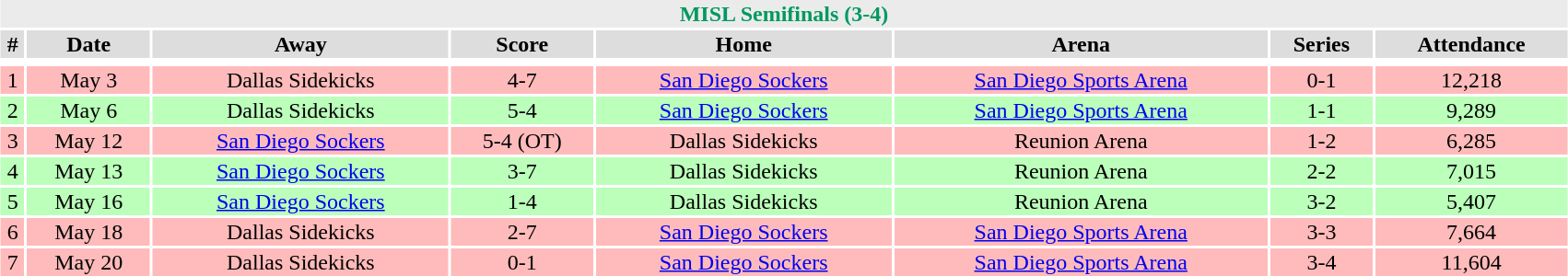<table class="toccolours collapsible collapsed" width=90% style="clear:both; margin:1.5em auto; text-align:center;">
<tr>
<th colspan=11 style="background:#EBEBEB; color:#009960;">MISL Semifinals (3-4)</th>
</tr>
<tr align="center" bgcolor="#dddddd">
<td><strong>#</strong></td>
<td><strong>Date</strong></td>
<td><strong>Away</strong></td>
<td><strong>Score</strong></td>
<td><strong>Home</strong></td>
<td><strong>Arena</strong></td>
<td><strong>Series</strong></td>
<td><strong>Attendance</strong></td>
</tr>
<tr align="center" bgcolor="#ccffcc">
</tr>
<tr>
</tr>
<tr align="center" bgcolor="#ffbbbb">
<td>1</td>
<td>May 3</td>
<td>Dallas Sidekicks</td>
<td>4-7</td>
<td><a href='#'>San Diego Sockers</a></td>
<td><a href='#'>San Diego Sports Arena</a></td>
<td>0-1</td>
<td>12,218</td>
</tr>
<tr align="center" bgcolor="#bbffbb">
<td>2</td>
<td>May 6</td>
<td>Dallas Sidekicks</td>
<td>5-4</td>
<td><a href='#'>San Diego Sockers</a></td>
<td><a href='#'>San Diego Sports Arena</a></td>
<td>1-1</td>
<td>9,289</td>
</tr>
<tr align="center" bgcolor="#ffbbbb">
<td>3</td>
<td>May 12</td>
<td><a href='#'>San Diego Sockers</a></td>
<td>5-4 (OT)</td>
<td>Dallas Sidekicks</td>
<td>Reunion Arena</td>
<td>1-2</td>
<td>6,285</td>
</tr>
<tr align="center" bgcolor="#bbffbb">
<td>4</td>
<td>May 13</td>
<td><a href='#'>San Diego Sockers</a></td>
<td>3-7</td>
<td>Dallas Sidekicks</td>
<td>Reunion Arena</td>
<td>2-2</td>
<td>7,015</td>
</tr>
<tr align="center" bgcolor="#bbffbb">
<td>5</td>
<td>May 16</td>
<td><a href='#'>San Diego Sockers</a></td>
<td>1-4</td>
<td>Dallas Sidekicks</td>
<td>Reunion Arena</td>
<td>3-2</td>
<td>5,407</td>
</tr>
<tr align="center" bgcolor="#ffbbbb">
<td>6</td>
<td>May 18</td>
<td>Dallas Sidekicks</td>
<td>2-7</td>
<td><a href='#'>San Diego Sockers</a></td>
<td><a href='#'>San Diego Sports Arena</a></td>
<td>3-3</td>
<td>7,664</td>
</tr>
<tr align="center" bgcolor="#ffbbbb">
<td>7</td>
<td>May 20</td>
<td>Dallas Sidekicks</td>
<td>0-1</td>
<td><a href='#'>San Diego Sockers</a></td>
<td><a href='#'>San Diego Sports Arena</a></td>
<td>3-4</td>
<td>11,604</td>
</tr>
</table>
